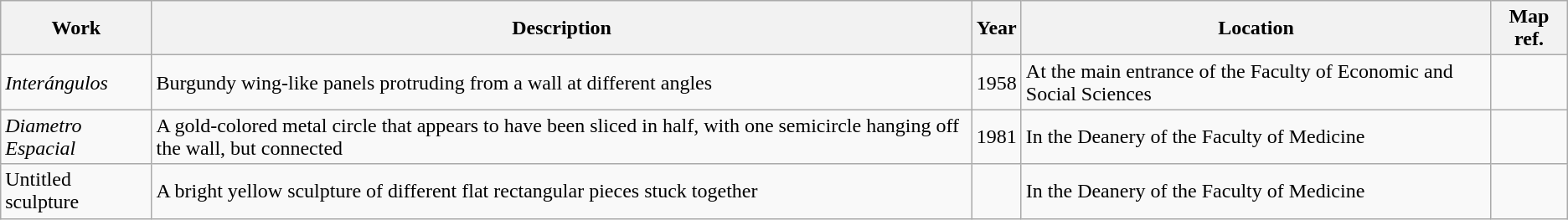<table class="wikitable mw-collapsible">
<tr>
<th>Work</th>
<th>Description</th>
<th>Year</th>
<th>Location</th>
<th>Map ref.</th>
</tr>
<tr>
<td><em>Interángulos</em></td>
<td>Burgundy wing-like panels protruding from a wall at different angles</td>
<td>1958</td>
<td>At the main entrance of the Faculty of Economic and Social Sciences</td>
<td></td>
</tr>
<tr>
<td><em>Diametro Espacial</em></td>
<td>A gold-colored metal circle that appears to have been sliced in half, with one semicircle hanging off the wall, but connected</td>
<td>1981</td>
<td>In the Deanery of the Faculty of Medicine</td>
<td></td>
</tr>
<tr>
<td>Untitled sculpture</td>
<td>A bright yellow sculpture of different flat rectangular pieces stuck together</td>
<td></td>
<td>In the Deanery of the Faculty of Medicine</td>
<td></td>
</tr>
</table>
